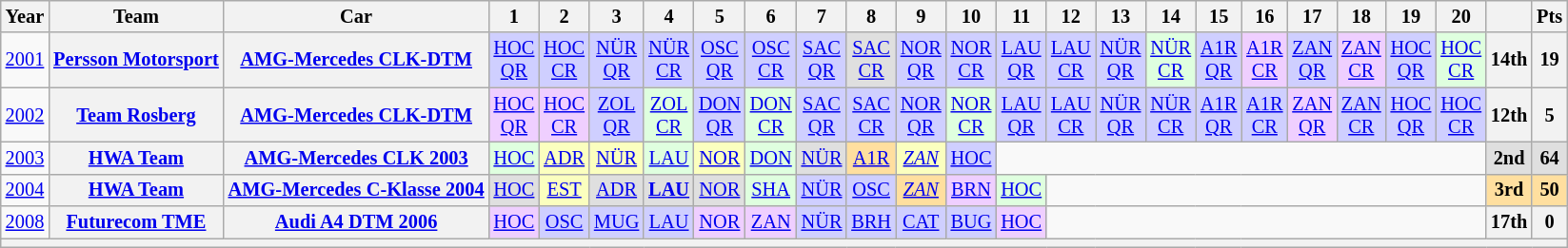<table class="wikitable" border="1" style="text-align:center; font-size:85%;">
<tr>
<th>Year</th>
<th>Team</th>
<th>Car</th>
<th>1</th>
<th>2</th>
<th>3</th>
<th>4</th>
<th>5</th>
<th>6</th>
<th>7</th>
<th>8</th>
<th>9</th>
<th>10</th>
<th>11</th>
<th>12</th>
<th>13</th>
<th>14</th>
<th>15</th>
<th>16</th>
<th>17</th>
<th>18</th>
<th>19</th>
<th>20</th>
<th></th>
<th>Pts</th>
</tr>
<tr>
<td><a href='#'>2001</a></td>
<th nowrap><a href='#'>Persson Motorsport</a></th>
<th nowrap><a href='#'>AMG-Mercedes CLK-DTM</a></th>
<td style="background:#cfcfff;"><a href='#'>HOC<br>QR</a><br></td>
<td style="background:#cfcfff;"><a href='#'>HOC<br>CR</a><br></td>
<td style="background:#cfcfff;"><a href='#'>NÜR<br>QR</a><br></td>
<td style="background:#cfcfff;"><a href='#'>NÜR<br>CR</a><br></td>
<td style="background:#cfcfff;"><a href='#'>OSC<br>QR</a><br></td>
<td style="background:#cfcfff;"><a href='#'>OSC<br>CR</a><br></td>
<td style="background:#cfcfff;"><a href='#'>SAC<br>QR</a><br></td>
<td style="background:#dfdfdf;"><a href='#'>SAC<br>CR</a><br></td>
<td style="background:#cfcfff;"><a href='#'>NOR<br>QR</a><br></td>
<td style="background:#cfcfff;"><a href='#'>NOR<br>CR</a><br></td>
<td style="background:#cfcfff;"><a href='#'>LAU<br>QR</a><br></td>
<td style="background:#cfcfff;"><a href='#'>LAU<br>CR</a><br></td>
<td style="background:#cfcfff;"><a href='#'>NÜR<br>QR</a><br></td>
<td style="background:#dfffdf;"><a href='#'>NÜR<br>CR</a><br></td>
<td style="background:#cfcfff;"><a href='#'>A1R<br>QR</a><br></td>
<td style="background:#efcfff;"><a href='#'>A1R<br>CR</a><br></td>
<td style="background:#cfcfff;"><a href='#'>ZAN<br>QR</a><br></td>
<td style="background:#efcfff;"><a href='#'>ZAN<br>CR</a><br></td>
<td style="background:#cfcfff;"><a href='#'>HOC<br>QR</a><br></td>
<td style="background:#dfffdf;"><a href='#'>HOC<br>CR</a><br></td>
<th>14th</th>
<th>19</th>
</tr>
<tr>
<td><a href='#'>2002</a></td>
<th nowrap><a href='#'>Team Rosberg</a></th>
<th nowrap><a href='#'>AMG-Mercedes CLK-DTM</a></th>
<td style="background:#efcfff;"><a href='#'>HOC<br>QR</a><br></td>
<td style="background:#efcfff;"><a href='#'>HOC<br>CR</a><br></td>
<td style="background:#cfcfff;"><a href='#'>ZOL<br>QR</a><br></td>
<td style="background:#dfffdf;"><a href='#'>ZOL<br>CR</a><br></td>
<td style="background:#cfcfff;"><a href='#'>DON<br>QR</a><br></td>
<td style="background:#dfffdf;"><a href='#'>DON<br>CR</a><br></td>
<td style="background:#cfcfff;"><a href='#'>SAC<br>QR</a><br></td>
<td style="background:#cfcfff;"><a href='#'>SAC<br>CR</a><br></td>
<td style="background:#cfcfff;"><a href='#'>NOR<br>QR</a><br></td>
<td style="background:#dfffdf;"><a href='#'>NOR<br>CR</a><br></td>
<td style="background:#cfcfff;"><a href='#'>LAU<br>QR</a><br></td>
<td style="background:#cfcfff;"><a href='#'>LAU<br>CR</a><br></td>
<td style="background:#cfcfff;"><a href='#'>NÜR<br>QR</a><br></td>
<td style="background:#cfcfff;"><a href='#'>NÜR<br>CR</a><br></td>
<td style="background:#cfcfff;"><a href='#'>A1R<br>QR</a><br></td>
<td style="background:#cfcfff;"><a href='#'>A1R<br>CR</a><br></td>
<td style="background:#efcfff;"><a href='#'>ZAN<br>QR</a><br></td>
<td style="background:#cfcfff;"><a href='#'>ZAN<br>CR</a><br></td>
<td style="background:#cfcfff;"><a href='#'>HOC<br>QR</a><br></td>
<td style="background:#cfcfff;"><a href='#'>HOC<br>CR</a><br></td>
<th>12th</th>
<th>5</th>
</tr>
<tr>
<td><a href='#'>2003</a></td>
<th nowrap><a href='#'>HWA Team</a></th>
<th nowrap><a href='#'>AMG-Mercedes CLK 2003</a></th>
<td style="background:#dfffdf;"><a href='#'>HOC</a><br></td>
<td style="background:#FBFFBF;"><a href='#'>ADR</a><br></td>
<td style="background:#FBFFBF;"><a href='#'>NÜR</a><br></td>
<td style="background:#dfffdf;"><a href='#'>LAU</a><br></td>
<td style="background:#FBFFBF;"><a href='#'>NOR</a><br></td>
<td style="background:#dfffdf;"><a href='#'>DON</a><br></td>
<td style="background:#dfdfdf;"><a href='#'>NÜR</a><br></td>
<td style="background:#FFDF9F;"><a href='#'>A1R</a><br></td>
<td style="background:#FBFFBF;"><em><a href='#'>ZAN</a></em><br></td>
<td style="background:#cfcfff;"><a href='#'>HOC</a><br></td>
<td colspan=10></td>
<td style="background:#dfdfdf;"><strong>2nd</strong></td>
<td style="background:#dfdfdf;"><strong>64</strong></td>
</tr>
<tr>
<td><a href='#'>2004</a></td>
<th nowrap><a href='#'>HWA Team</a></th>
<th nowrap><a href='#'>AMG-Mercedes C-Klasse 2004</a></th>
<td style="background:#dfdfdf;"><a href='#'>HOC</a><br></td>
<td style="background:#FBFFBF;"><a href='#'>EST</a><br></td>
<td style="background:#dfdfdf;"><a href='#'>ADR</a><br></td>
<td style="background:#dfdfdf;"><strong><a href='#'>LAU</a></strong><br></td>
<td style="background:#dfdfdf;"><a href='#'>NOR</a><br></td>
<td style="background:#dfffdf;"><a href='#'>SHA</a><br></td>
<td style="background:#cfcfff;"><a href='#'>NÜR</a><br></td>
<td style="background:#cfcfff;"><a href='#'>OSC</a><br></td>
<td style="background:#FFDF9F;"><em><a href='#'>ZAN</a></em><br></td>
<td style="background:#efcfff;"><a href='#'>BRN</a><br></td>
<td style="background:#dfffdf;"><a href='#'>HOC</a><br></td>
<td colspan=9></td>
<td style="background:#FFDF9F;"><strong>3rd</strong></td>
<td style="background:#FFDF9F;"><strong>50</strong></td>
</tr>
<tr>
<td><a href='#'>2008</a></td>
<th nowrap><a href='#'>Futurecom TME</a></th>
<th nowrap><a href='#'>Audi A4 DTM 2006</a></th>
<td style="background:#efcfff;"><a href='#'>HOC</a><br></td>
<td style="background:#cfcfff;"><a href='#'>OSC</a><br></td>
<td style="background:#cfcfff;"><a href='#'>MUG</a><br></td>
<td style="background:#cfcfff;"><a href='#'>LAU</a><br></td>
<td style="background:#efcfff;"><a href='#'>NOR</a><br></td>
<td style="background:#efcfff;"><a href='#'>ZAN</a><br></td>
<td style="background:#cfcfff;"><a href='#'>NÜR</a><br></td>
<td style="background:#cfcfff;"><a href='#'>BRH</a><br></td>
<td style="background:#cfcfff;"><a href='#'>CAT</a><br></td>
<td style="background:#cfcfff;"><a href='#'>BUG</a><br></td>
<td style="background:#efcfff;"><a href='#'>HOC</a><br></td>
<td colspan=9></td>
<th>17th</th>
<th>0</th>
</tr>
<tr>
<th colspan="25"></th>
</tr>
</table>
